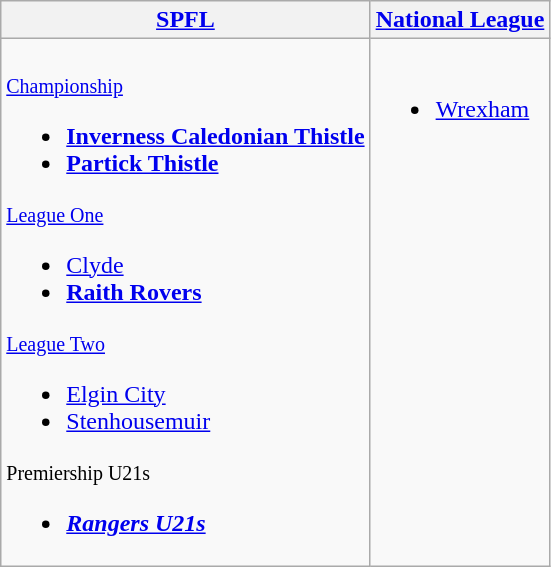<table class="wikitable">
<tr>
<th> <a href='#'>SPFL</a></th>
<th> <a href='#'>National League</a></th>
</tr>
<tr>
<td valign=top><br><small><a href='#'>Championship</a></small><ul><li><strong><a href='#'>Inverness Caledonian Thistle</a></strong></li><li><strong><a href='#'>Partick Thistle</a></strong></li></ul><small><a href='#'>League One</a></small><ul><li><a href='#'>Clyde</a></li><li><strong><a href='#'>Raith Rovers</a></strong></li></ul><small><a href='#'>League Two</a></small><ul><li><a href='#'>Elgin City</a></li><li><a href='#'>Stenhousemuir</a></li></ul><small>Premiership U21s</small><ul><li><strong><em><a href='#'>Rangers U21s</a></em></strong></li></ul></td>
<td valign=top><br><ul><li><a href='#'>Wrexham</a></li></ul></td>
</tr>
</table>
